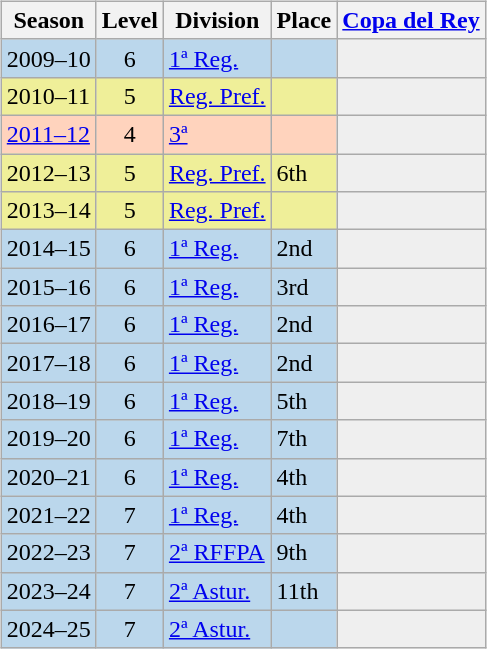<table>
<tr>
<td valign="top" width=0%><br><table class="wikitable">
<tr style="background:#f0f6fa;">
<th>Season</th>
<th>Level</th>
<th>Division</th>
<th>Place</th>
<th><a href='#'>Copa del Rey</a></th>
</tr>
<tr>
<td style="background:#BBD7EC;">2009–10</td>
<td style="background:#BBD7EC;" align="center">6</td>
<td style="background:#BBD7EC;"><a href='#'>1ª Reg.</a></td>
<td style="background:#BBD7EC;"></td>
<th style="background:#efefef;"></th>
</tr>
<tr>
<td style="background:#EFEF99;">2010–11</td>
<td style="background:#EFEF99;" align="center">5</td>
<td style="background:#EFEF99;"><a href='#'>Reg. Pref.</a></td>
<td style="background:#EFEF99;"></td>
<th style="background:#efefef;"></th>
</tr>
<tr>
<td style="background:#FFD3BD;"><a href='#'>2011–12</a></td>
<td style="background:#FFD3BD;" align="center">4</td>
<td style="background:#FFD3BD;"><a href='#'>3ª</a></td>
<td style="background:#FFD3BD;"></td>
<td style="background:#efefef;"></td>
</tr>
<tr>
<td style="background:#EFEF99;">2012–13</td>
<td style="background:#EFEF99;" align="center">5</td>
<td style="background:#EFEF99;"><a href='#'>Reg. Pref.</a></td>
<td style="background:#EFEF99;">6th</td>
<th style="background:#efefef;"></th>
</tr>
<tr>
<td style="background:#EFEF99;">2013–14</td>
<td style="background:#EFEF99;" align="center">5</td>
<td style="background:#EFEF99;"><a href='#'>Reg. Pref.</a></td>
<td style="background:#EFEF99;"></td>
<th style="background:#efefef;"></th>
</tr>
<tr>
<td style="background:#BBD7EC;">2014–15</td>
<td style="background:#BBD7EC;" align="center">6</td>
<td style="background:#BBD7EC;"><a href='#'>1ª Reg.</a></td>
<td style="background:#BBD7EC;">2nd</td>
<th style="background:#efefef;"></th>
</tr>
<tr>
<td style="background:#BBD7EC;">2015–16</td>
<td style="background:#BBD7EC;" align="center">6</td>
<td style="background:#BBD7EC;"><a href='#'>1ª Reg.</a></td>
<td style="background:#BBD7EC;">3rd</td>
<th style="background:#efefef;"></th>
</tr>
<tr>
<td style="background:#BBD7EC;">2016–17</td>
<td style="background:#BBD7EC;" align="center">6</td>
<td style="background:#BBD7EC;"><a href='#'>1ª Reg.</a></td>
<td style="background:#BBD7EC;">2nd</td>
<th style="background:#efefef;"></th>
</tr>
<tr>
<td style="background:#BBD7EC;">2017–18</td>
<td style="background:#BBD7EC;" align="center">6</td>
<td style="background:#BBD7EC;"><a href='#'>1ª Reg.</a></td>
<td style="background:#BBD7EC;">2nd</td>
<th style="background:#efefef;"></th>
</tr>
<tr>
<td style="background:#BBD7EC;">2018–19</td>
<td style="background:#BBD7EC;" align="center">6</td>
<td style="background:#BBD7EC;"><a href='#'>1ª Reg.</a></td>
<td style="background:#BBD7EC;">5th</td>
<th style="background:#efefef;"></th>
</tr>
<tr>
<td style="background:#BBD7EC;">2019–20</td>
<td style="background:#BBD7EC;" align="center">6</td>
<td style="background:#BBD7EC;"><a href='#'>1ª Reg.</a></td>
<td style="background:#BBD7EC;">7th</td>
<th style="background:#efefef;"></th>
</tr>
<tr>
<td style="background:#BBD7EC;">2020–21</td>
<td style="background:#BBD7EC;" align="center">6</td>
<td style="background:#BBD7EC;"><a href='#'>1ª Reg.</a></td>
<td style="background:#BBD7EC;">4th</td>
<th style="background:#efefef;"></th>
</tr>
<tr>
<td style="background:#BBD7EC;">2021–22</td>
<td style="background:#BBD7EC;" align="center">7</td>
<td style="background:#BBD7EC;"><a href='#'>1ª Reg.</a></td>
<td style="background:#BBD7EC;">4th</td>
<th style="background:#efefef;"></th>
</tr>
<tr>
<td style="background:#BBD7EC;">2022–23</td>
<td style="background:#BBD7EC;" align="center">7</td>
<td style="background:#BBD7EC;"><a href='#'>2ª RFFPA</a></td>
<td style="background:#BBD7EC;">9th</td>
<th style="background:#efefef;"></th>
</tr>
<tr>
<td style="background:#BBD7EC;">2023–24</td>
<td style="background:#BBD7EC;" align="center">7</td>
<td style="background:#BBD7EC;"><a href='#'>2ª Astur.</a></td>
<td style="background:#BBD7EC;">11th</td>
<th style="background:#efefef;"></th>
</tr>
<tr>
<td style="background:#BBD7EC;">2024–25</td>
<td style="background:#BBD7EC;" align="center">7</td>
<td style="background:#BBD7EC;"><a href='#'>2ª Astur.</a></td>
<td style="background:#BBD7EC;"></td>
<th style="background:#efefef;"></th>
</tr>
</table>
</td>
</tr>
</table>
